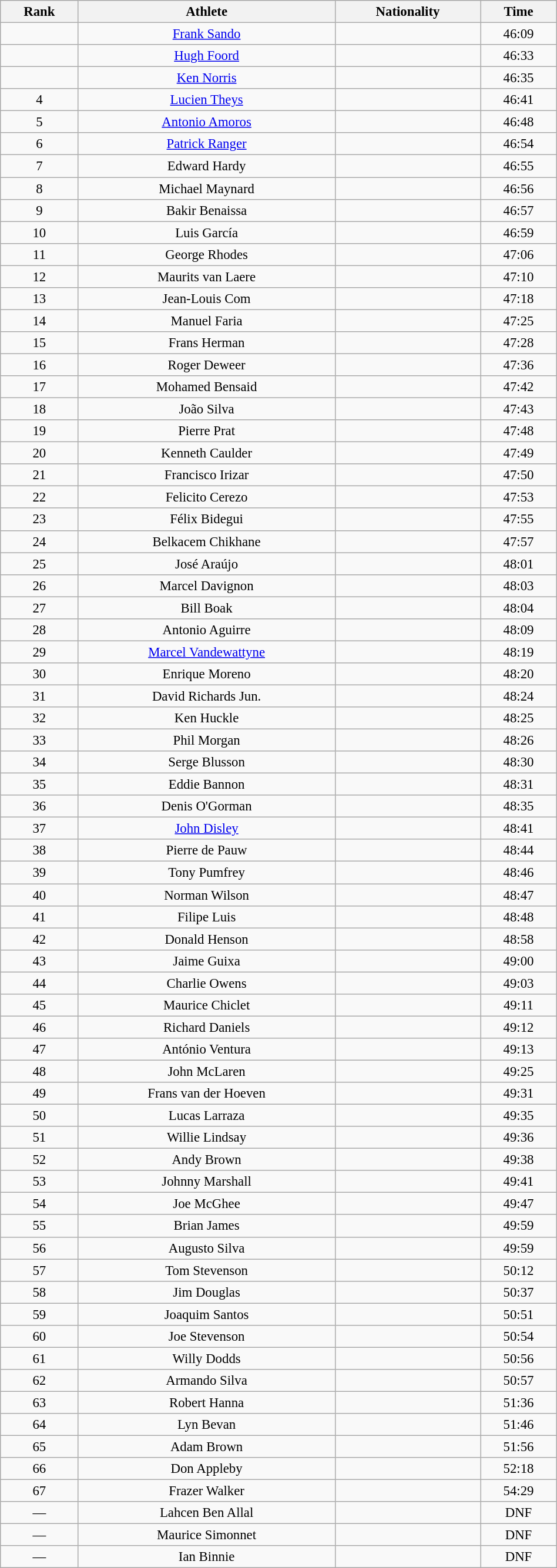<table class="wikitable sortable" style=" text-align:center; font-size:95%;" width="50%">
<tr>
<th>Rank</th>
<th>Athlete</th>
<th>Nationality</th>
<th>Time</th>
</tr>
<tr>
<td align=center></td>
<td><a href='#'>Frank Sando</a></td>
<td></td>
<td>46:09</td>
</tr>
<tr>
<td align=center></td>
<td><a href='#'>Hugh Foord</a></td>
<td></td>
<td>46:33</td>
</tr>
<tr>
<td align=center></td>
<td><a href='#'>Ken Norris</a></td>
<td></td>
<td>46:35</td>
</tr>
<tr>
<td align=center>4</td>
<td><a href='#'>Lucien Theys</a></td>
<td></td>
<td>46:41</td>
</tr>
<tr>
<td align=center>5</td>
<td><a href='#'>Antonio Amoros</a></td>
<td></td>
<td>46:48</td>
</tr>
<tr>
<td align=center>6</td>
<td><a href='#'>Patrick Ranger</a></td>
<td></td>
<td>46:54</td>
</tr>
<tr>
<td align=center>7</td>
<td>Edward Hardy</td>
<td></td>
<td>46:55</td>
</tr>
<tr>
<td align=center>8</td>
<td>Michael Maynard</td>
<td></td>
<td>46:56</td>
</tr>
<tr>
<td align=center>9</td>
<td>Bakir Benaissa</td>
<td></td>
<td>46:57</td>
</tr>
<tr>
<td align=center>10</td>
<td>Luis García</td>
<td></td>
<td>46:59</td>
</tr>
<tr>
<td align=center>11</td>
<td>George Rhodes</td>
<td></td>
<td>47:06</td>
</tr>
<tr>
<td align=center>12</td>
<td>Maurits van Laere</td>
<td></td>
<td>47:10</td>
</tr>
<tr>
<td align=center>13</td>
<td>Jean-Louis Com</td>
<td></td>
<td>47:18</td>
</tr>
<tr>
<td align=center>14</td>
<td>Manuel Faria</td>
<td></td>
<td>47:25</td>
</tr>
<tr>
<td align=center>15</td>
<td>Frans Herman</td>
<td></td>
<td>47:28</td>
</tr>
<tr>
<td align=center>16</td>
<td>Roger Deweer</td>
<td></td>
<td>47:36</td>
</tr>
<tr>
<td align=center>17</td>
<td>Mohamed Bensaid</td>
<td></td>
<td>47:42</td>
</tr>
<tr>
<td align=center>18</td>
<td>João Silva</td>
<td></td>
<td>47:43</td>
</tr>
<tr>
<td align=center>19</td>
<td>Pierre Prat</td>
<td></td>
<td>47:48</td>
</tr>
<tr>
<td align=center>20</td>
<td>Kenneth Caulder</td>
<td></td>
<td>47:49</td>
</tr>
<tr>
<td align=center>21</td>
<td>Francisco Irizar</td>
<td></td>
<td>47:50</td>
</tr>
<tr>
<td align=center>22</td>
<td>Felicito Cerezo</td>
<td></td>
<td>47:53</td>
</tr>
<tr>
<td align=center>23</td>
<td>Félix Bidegui</td>
<td></td>
<td>47:55</td>
</tr>
<tr>
<td align=center>24</td>
<td>Belkacem Chikhane</td>
<td></td>
<td>47:57</td>
</tr>
<tr>
<td align=center>25</td>
<td>José Araújo</td>
<td></td>
<td>48:01</td>
</tr>
<tr>
<td align=center>26</td>
<td>Marcel Davignon</td>
<td></td>
<td>48:03</td>
</tr>
<tr>
<td align=center>27</td>
<td>Bill Boak</td>
<td></td>
<td>48:04</td>
</tr>
<tr>
<td align=center>28</td>
<td>Antonio Aguirre</td>
<td></td>
<td>48:09</td>
</tr>
<tr>
<td align=center>29</td>
<td><a href='#'>Marcel Vandewattyne</a></td>
<td></td>
<td>48:19</td>
</tr>
<tr>
<td align=center>30</td>
<td>Enrique Moreno</td>
<td></td>
<td>48:20</td>
</tr>
<tr>
<td align=center>31</td>
<td>David Richards Jun.</td>
<td></td>
<td>48:24</td>
</tr>
<tr>
<td align=center>32</td>
<td>Ken Huckle</td>
<td></td>
<td>48:25</td>
</tr>
<tr>
<td align=center>33</td>
<td>Phil Morgan</td>
<td></td>
<td>48:26</td>
</tr>
<tr>
<td align=center>34</td>
<td>Serge Blusson</td>
<td></td>
<td>48:30</td>
</tr>
<tr>
<td align=center>35</td>
<td>Eddie Bannon</td>
<td></td>
<td>48:31</td>
</tr>
<tr>
<td align=center>36</td>
<td>Denis O'Gorman</td>
<td></td>
<td>48:35</td>
</tr>
<tr>
<td align=center>37</td>
<td><a href='#'>John Disley</a></td>
<td></td>
<td>48:41</td>
</tr>
<tr>
<td align=center>38</td>
<td>Pierre de Pauw</td>
<td></td>
<td>48:44</td>
</tr>
<tr>
<td align=center>39</td>
<td>Tony Pumfrey</td>
<td></td>
<td>48:46</td>
</tr>
<tr>
<td align=center>40</td>
<td>Norman Wilson</td>
<td></td>
<td>48:47</td>
</tr>
<tr>
<td align=center>41</td>
<td>Filipe Luis</td>
<td></td>
<td>48:48</td>
</tr>
<tr>
<td align=center>42</td>
<td>Donald Henson</td>
<td></td>
<td>48:58</td>
</tr>
<tr>
<td align=center>43</td>
<td>Jaime Guixa</td>
<td></td>
<td>49:00</td>
</tr>
<tr>
<td align=center>44</td>
<td>Charlie Owens</td>
<td></td>
<td>49:03</td>
</tr>
<tr>
<td align=center>45</td>
<td>Maurice Chiclet</td>
<td></td>
<td>49:11</td>
</tr>
<tr>
<td align=center>46</td>
<td>Richard Daniels</td>
<td></td>
<td>49:12</td>
</tr>
<tr>
<td align=center>47</td>
<td>António Ventura</td>
<td></td>
<td>49:13</td>
</tr>
<tr>
<td align=center>48</td>
<td>John McLaren</td>
<td></td>
<td>49:25</td>
</tr>
<tr>
<td align=center>49</td>
<td>Frans van der Hoeven</td>
<td></td>
<td>49:31</td>
</tr>
<tr>
<td align=center>50</td>
<td>Lucas Larraza</td>
<td></td>
<td>49:35</td>
</tr>
<tr>
<td align=center>51</td>
<td>Willie Lindsay</td>
<td></td>
<td>49:36</td>
</tr>
<tr>
<td align=center>52</td>
<td>Andy Brown</td>
<td></td>
<td>49:38</td>
</tr>
<tr>
<td align=center>53</td>
<td>Johnny Marshall</td>
<td></td>
<td>49:41</td>
</tr>
<tr>
<td align=center>54</td>
<td>Joe McGhee</td>
<td></td>
<td>49:47</td>
</tr>
<tr>
<td align=center>55</td>
<td>Brian James</td>
<td></td>
<td>49:59</td>
</tr>
<tr>
<td align=center>56</td>
<td>Augusto Silva</td>
<td></td>
<td>49:59</td>
</tr>
<tr>
<td align=center>57</td>
<td>Tom Stevenson</td>
<td></td>
<td>50:12</td>
</tr>
<tr>
<td align=center>58</td>
<td>Jim Douglas</td>
<td></td>
<td>50:37</td>
</tr>
<tr>
<td align=center>59</td>
<td>Joaquim Santos</td>
<td></td>
<td>50:51</td>
</tr>
<tr>
<td align=center>60</td>
<td>Joe Stevenson</td>
<td></td>
<td>50:54</td>
</tr>
<tr>
<td align=center>61</td>
<td>Willy Dodds</td>
<td></td>
<td>50:56</td>
</tr>
<tr>
<td align=center>62</td>
<td>Armando Silva</td>
<td></td>
<td>50:57</td>
</tr>
<tr>
<td align=center>63</td>
<td>Robert Hanna</td>
<td></td>
<td>51:36</td>
</tr>
<tr>
<td align=center>64</td>
<td>Lyn Bevan</td>
<td></td>
<td>51:46</td>
</tr>
<tr>
<td align=center>65</td>
<td>Adam Brown</td>
<td></td>
<td>51:56</td>
</tr>
<tr>
<td align=center>66</td>
<td>Don Appleby</td>
<td></td>
<td>52:18</td>
</tr>
<tr>
<td align=center>67</td>
<td>Frazer Walker</td>
<td></td>
<td>54:29</td>
</tr>
<tr>
<td align=center>—</td>
<td>Lahcen Ben Allal</td>
<td></td>
<td>DNF</td>
</tr>
<tr>
<td align=center>—</td>
<td>Maurice Simonnet</td>
<td></td>
<td>DNF</td>
</tr>
<tr>
<td align=center>—</td>
<td>Ian Binnie</td>
<td></td>
<td>DNF</td>
</tr>
</table>
